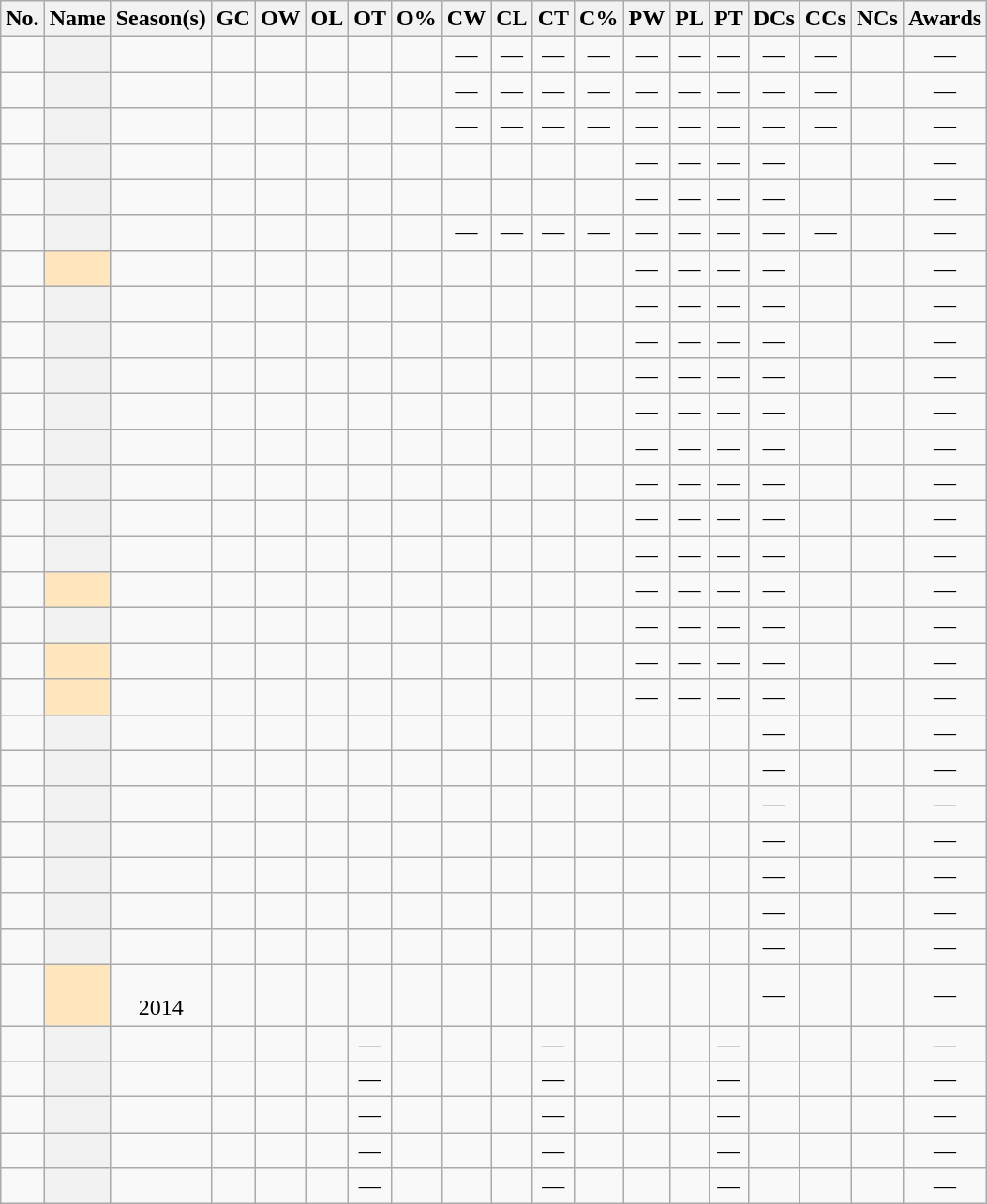<table class="wikitable sortable" style="text-align:center">
<tr>
<th scope="col" class="unsortable">No.</th>
<th scope="col">Name</th>
<th scope="col">Season(s)</th>
<th scope="col">GC</th>
<th scope="col">OW</th>
<th scope="col">OL</th>
<th scope="col">OT</th>
<th scope="col">O%</th>
<th scope="col">CW</th>
<th scope="col">CL</th>
<th scope="col">CT</th>
<th scope="col">C%</th>
<th scope="col">PW</th>
<th scope="col">PL</th>
<th scope="col">PT</th>
<th scope="col">DCs</th>
<th scope="col">CCs</th>
<th scope="col">NCs</th>
<th scope="col" class="unsortable">Awards</th>
</tr>
<tr>
<td></td>
<th scope="row"></th>
<td></td>
<td></td>
<td></td>
<td></td>
<td></td>
<td></td>
<td>—</td>
<td>—</td>
<td>—</td>
<td>—</td>
<td>—</td>
<td>—</td>
<td>—</td>
<td>—</td>
<td>—</td>
<td></td>
<td>—</td>
</tr>
<tr>
<td></td>
<th scope="row"></th>
<td></td>
<td></td>
<td></td>
<td></td>
<td></td>
<td></td>
<td>—</td>
<td>—</td>
<td>—</td>
<td>—</td>
<td>—</td>
<td>—</td>
<td>—</td>
<td>—</td>
<td>—</td>
<td></td>
<td>—</td>
</tr>
<tr>
<td></td>
<th scope="row"></th>
<td></td>
<td></td>
<td></td>
<td></td>
<td></td>
<td></td>
<td>—</td>
<td>—</td>
<td>—</td>
<td>—</td>
<td>—</td>
<td>—</td>
<td>—</td>
<td>—</td>
<td>—</td>
<td></td>
<td>—</td>
</tr>
<tr>
<td></td>
<th scope="row"></th>
<td></td>
<td></td>
<td></td>
<td></td>
<td></td>
<td></td>
<td></td>
<td></td>
<td></td>
<td></td>
<td>—</td>
<td>—</td>
<td>—</td>
<td>—</td>
<td></td>
<td></td>
<td>—</td>
</tr>
<tr>
<td></td>
<th scope="row"></th>
<td></td>
<td></td>
<td></td>
<td></td>
<td></td>
<td></td>
<td></td>
<td></td>
<td></td>
<td></td>
<td>—</td>
<td>—</td>
<td>—</td>
<td>—</td>
<td></td>
<td></td>
<td>—</td>
</tr>
<tr>
<td></td>
<th scope="row"></th>
<td></td>
<td></td>
<td></td>
<td></td>
<td></td>
<td></td>
<td>—</td>
<td>—</td>
<td>—</td>
<td>—</td>
<td>—</td>
<td>—</td>
<td>—</td>
<td>—</td>
<td>—</td>
<td></td>
<td>—</td>
</tr>
<tr>
<td></td>
<td scope="row" align="center" bgcolor=#FFE6BD><strong></strong><sup></sup></td>
<td></td>
<td></td>
<td></td>
<td></td>
<td></td>
<td></td>
<td></td>
<td></td>
<td></td>
<td></td>
<td>—</td>
<td>—</td>
<td>—</td>
<td>—</td>
<td></td>
<td></td>
<td>—</td>
</tr>
<tr>
<td></td>
<th scope="row"></th>
<td></td>
<td></td>
<td></td>
<td></td>
<td></td>
<td></td>
<td></td>
<td></td>
<td></td>
<td></td>
<td>—</td>
<td>—</td>
<td>—</td>
<td>—</td>
<td></td>
<td></td>
<td>—</td>
</tr>
<tr>
<td></td>
<th scope="row"></th>
<td></td>
<td></td>
<td></td>
<td></td>
<td></td>
<td></td>
<td></td>
<td></td>
<td></td>
<td></td>
<td>—</td>
<td>—</td>
<td>—</td>
<td>—</td>
<td></td>
<td></td>
<td>—</td>
</tr>
<tr>
<td></td>
<th scope="row"></th>
<td></td>
<td></td>
<td></td>
<td></td>
<td></td>
<td></td>
<td></td>
<td></td>
<td></td>
<td></td>
<td>—</td>
<td>—</td>
<td>—</td>
<td>—</td>
<td></td>
<td></td>
<td>—</td>
</tr>
<tr>
<td></td>
<th scope="row"></th>
<td></td>
<td></td>
<td></td>
<td></td>
<td></td>
<td></td>
<td></td>
<td></td>
<td></td>
<td></td>
<td>—</td>
<td>—</td>
<td>—</td>
<td>—</td>
<td></td>
<td></td>
<td>—</td>
</tr>
<tr>
<td></td>
<th scope="row"></th>
<td></td>
<td></td>
<td></td>
<td></td>
<td></td>
<td></td>
<td></td>
<td></td>
<td></td>
<td></td>
<td>—</td>
<td>—</td>
<td>—</td>
<td>—</td>
<td></td>
<td></td>
<td>—</td>
</tr>
<tr>
<td></td>
<th scope="row"></th>
<td></td>
<td></td>
<td></td>
<td></td>
<td></td>
<td></td>
<td></td>
<td></td>
<td></td>
<td></td>
<td>—</td>
<td>—</td>
<td>—</td>
<td>—</td>
<td></td>
<td></td>
<td>—</td>
</tr>
<tr>
<td></td>
<th scope="row"></th>
<td></td>
<td></td>
<td></td>
<td></td>
<td></td>
<td></td>
<td></td>
<td></td>
<td></td>
<td></td>
<td>—</td>
<td>—</td>
<td>—</td>
<td>—</td>
<td></td>
<td></td>
<td>—</td>
</tr>
<tr>
<td></td>
<th scope="row"></th>
<td></td>
<td></td>
<td></td>
<td></td>
<td></td>
<td></td>
<td></td>
<td></td>
<td></td>
<td></td>
<td>—</td>
<td>—</td>
<td>—</td>
<td>—</td>
<td></td>
<td></td>
<td>—</td>
</tr>
<tr>
<td></td>
<td scope="row" align="center" bgcolor=#FFE6BD><strong></strong><sup></sup></td>
<td></td>
<td></td>
<td></td>
<td></td>
<td></td>
<td></td>
<td></td>
<td></td>
<td></td>
<td></td>
<td>—</td>
<td>—</td>
<td>—</td>
<td>—</td>
<td></td>
<td></td>
<td>—</td>
</tr>
<tr>
<td></td>
<th scope="row"></th>
<td></td>
<td></td>
<td></td>
<td></td>
<td></td>
<td></td>
<td></td>
<td></td>
<td></td>
<td></td>
<td>—</td>
<td>—</td>
<td>—</td>
<td>—</td>
<td></td>
<td></td>
<td>—</td>
</tr>
<tr>
<td></td>
<td scope="row" align="center" bgcolor=#FFE6BD><strong></strong><sup></sup></td>
<td></td>
<td></td>
<td></td>
<td></td>
<td></td>
<td></td>
<td></td>
<td></td>
<td></td>
<td></td>
<td>—</td>
<td>—</td>
<td>—</td>
<td>—</td>
<td></td>
<td></td>
<td>—</td>
</tr>
<tr>
<td></td>
<td scope="row" align="center" bgcolor=#FFE6BD><strong></strong><sup></sup></td>
<td></td>
<td></td>
<td></td>
<td></td>
<td></td>
<td></td>
<td></td>
<td></td>
<td></td>
<td></td>
<td>—</td>
<td>—</td>
<td>—</td>
<td>—</td>
<td></td>
<td></td>
<td>—</td>
</tr>
<tr>
<td></td>
<th scope="row"></th>
<td></td>
<td></td>
<td></td>
<td></td>
<td></td>
<td></td>
<td></td>
<td></td>
<td></td>
<td></td>
<td></td>
<td></td>
<td></td>
<td>—</td>
<td></td>
<td></td>
<td>—</td>
</tr>
<tr>
<td></td>
<th scope="row"></th>
<td></td>
<td></td>
<td></td>
<td></td>
<td></td>
<td></td>
<td></td>
<td></td>
<td></td>
<td></td>
<td></td>
<td></td>
<td></td>
<td>—</td>
<td></td>
<td></td>
<td>—</td>
</tr>
<tr>
<td></td>
<th scope="row"></th>
<td></td>
<td></td>
<td></td>
<td></td>
<td></td>
<td></td>
<td></td>
<td></td>
<td></td>
<td></td>
<td></td>
<td></td>
<td></td>
<td>—</td>
<td></td>
<td></td>
<td>—</td>
</tr>
<tr>
<td></td>
<th scope="row"></th>
<td></td>
<td></td>
<td></td>
<td></td>
<td></td>
<td></td>
<td></td>
<td></td>
<td></td>
<td></td>
<td></td>
<td></td>
<td></td>
<td>—</td>
<td></td>
<td></td>
<td>—</td>
</tr>
<tr>
<td></td>
<th scope="row"></th>
<td></td>
<td></td>
<td></td>
<td></td>
<td></td>
<td></td>
<td></td>
<td></td>
<td></td>
<td></td>
<td></td>
<td></td>
<td></td>
<td>—</td>
<td></td>
<td></td>
<td>—</td>
</tr>
<tr>
<td></td>
<th scope="row"></th>
<td></td>
<td></td>
<td></td>
<td></td>
<td></td>
<td></td>
<td></td>
<td></td>
<td></td>
<td></td>
<td></td>
<td></td>
<td></td>
<td>—</td>
<td></td>
<td></td>
<td>—</td>
</tr>
<tr>
<td></td>
<th scope="row"></th>
<td></td>
<td></td>
<td></td>
<td></td>
<td></td>
<td></td>
<td></td>
<td></td>
<td></td>
<td></td>
<td></td>
<td></td>
<td></td>
<td>—</td>
<td></td>
<td></td>
<td>—</td>
</tr>
<tr>
<td></td>
<td scope="row" align="center" bgcolor=#FFE6BD><strong></strong><sup></sup></td>
<td><br>2014<br></td>
<td></td>
<td></td>
<td></td>
<td></td>
<td></td>
<td></td>
<td></td>
<td></td>
<td></td>
<td></td>
<td></td>
<td></td>
<td>—</td>
<td></td>
<td></td>
<td>—</td>
</tr>
<tr>
<td></td>
<th scope="row"></th>
<td></td>
<td></td>
<td></td>
<td></td>
<td>—</td>
<td></td>
<td></td>
<td></td>
<td>—</td>
<td></td>
<td></td>
<td></td>
<td>—</td>
<td></td>
<td></td>
<td></td>
<td>—</td>
</tr>
<tr>
<td></td>
<th scope="row"></th>
<td></td>
<td></td>
<td></td>
<td></td>
<td>—</td>
<td></td>
<td></td>
<td></td>
<td>—</td>
<td></td>
<td></td>
<td></td>
<td>—</td>
<td></td>
<td></td>
<td></td>
<td>—</td>
</tr>
<tr>
<td></td>
<th scope="row"></th>
<td></td>
<td></td>
<td></td>
<td></td>
<td>—</td>
<td></td>
<td></td>
<td></td>
<td>—</td>
<td></td>
<td></td>
<td></td>
<td>—</td>
<td></td>
<td></td>
<td></td>
<td>—</td>
</tr>
<tr>
<td></td>
<th scope="row"><br></th>
<td></td>
<td></td>
<td></td>
<td></td>
<td>—</td>
<td></td>
<td></td>
<td></td>
<td>—</td>
<td></td>
<td></td>
<td></td>
<td>—</td>
<td></td>
<td></td>
<td></td>
<td>—</td>
</tr>
<tr>
<td></td>
<th scope="row"></th>
<td></td>
<td></td>
<td></td>
<td></td>
<td>—</td>
<td></td>
<td></td>
<td></td>
<td>—</td>
<td></td>
<td></td>
<td></td>
<td>—</td>
<td></td>
<td></td>
<td></td>
<td>—</td>
</tr>
</table>
